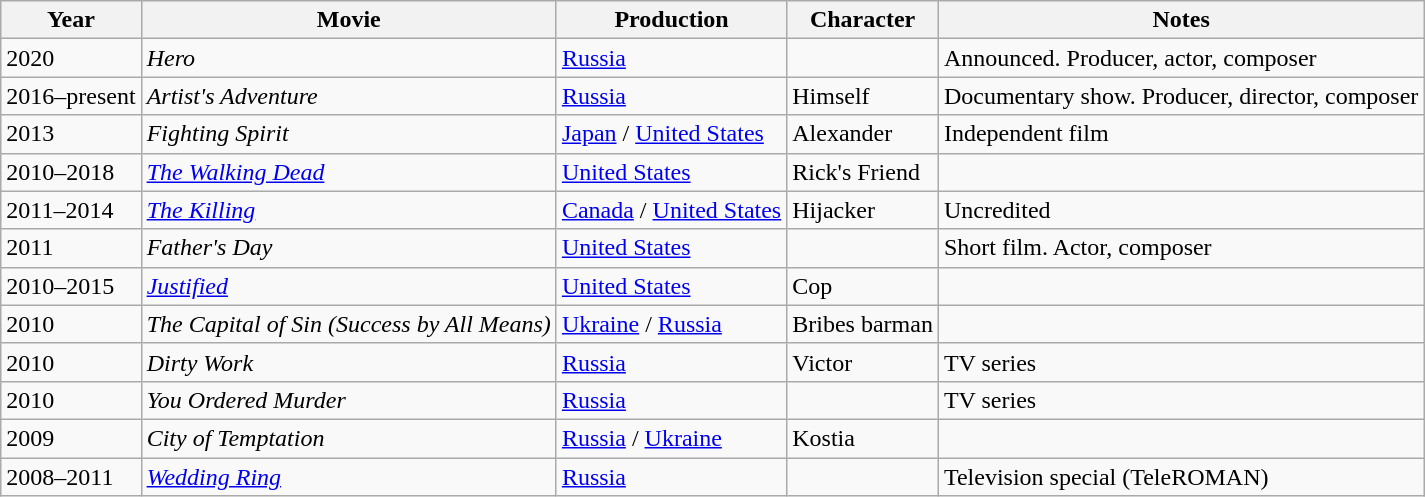<table class="wikitable">
<tr>
<th>Year</th>
<th>Movie</th>
<th>Production</th>
<th>Character</th>
<th>Notes</th>
</tr>
<tr>
<td>2020</td>
<td><em>Hero</em></td>
<td><a href='#'>Russia</a></td>
<td></td>
<td>Announced. Producer, actor, composer</td>
</tr>
<tr>
<td>2016–present</td>
<td><em>Artist's Adventure</em></td>
<td><a href='#'>Russia</a></td>
<td>Himself</td>
<td>Documentary show.  Producer, director, composer</td>
</tr>
<tr>
<td>2013</td>
<td><em>Fighting Spirit</em></td>
<td><a href='#'>Japan</a> / <a href='#'>United States</a></td>
<td>Alexander</td>
<td>Independent film</td>
</tr>
<tr>
<td>2010–2018</td>
<td><em><a href='#'>The Walking Dead</a></em></td>
<td><a href='#'>United States</a></td>
<td>Rick's Friend</td>
<td></td>
</tr>
<tr>
<td>2011–2014</td>
<td><em><a href='#'>The Killing</a></em></td>
<td><a href='#'>Canada</a> / <a href='#'>United States</a></td>
<td>Hijacker</td>
<td>Uncredited</td>
</tr>
<tr>
<td>2011</td>
<td><em>Father's Day</em></td>
<td><a href='#'>United States</a></td>
<td></td>
<td>Short film. Actor, composer</td>
</tr>
<tr>
<td>2010–2015</td>
<td><em><a href='#'>Justified</a></em></td>
<td><a href='#'>United States</a></td>
<td>Cop</td>
<td></td>
</tr>
<tr>
<td>2010</td>
<td><em>The Capital of Sin</em> <em>(Success by All Means)</em></td>
<td><a href='#'>Ukraine</a> / <a href='#'>Russia</a></td>
<td>Bribes barman</td>
<td></td>
</tr>
<tr>
<td>2010</td>
<td><em>Dirty Work</em></td>
<td><a href='#'>Russia</a></td>
<td>Victor</td>
<td>TV series</td>
</tr>
<tr>
<td>2010</td>
<td><em>You Ordered Murder</em></td>
<td><a href='#'>Russia</a></td>
<td></td>
<td>TV series</td>
</tr>
<tr>
<td>2009</td>
<td><em>City of Temptation</em></td>
<td><a href='#'>Russia</a> / <a href='#'>Ukraine</a></td>
<td>Kostia</td>
<td></td>
</tr>
<tr>
<td>2008–2011</td>
<td><em><a href='#'>Wedding Ring</a></em></td>
<td><a href='#'>Russia</a></td>
<td></td>
<td>Television special (TeleROMAN)</td>
</tr>
</table>
